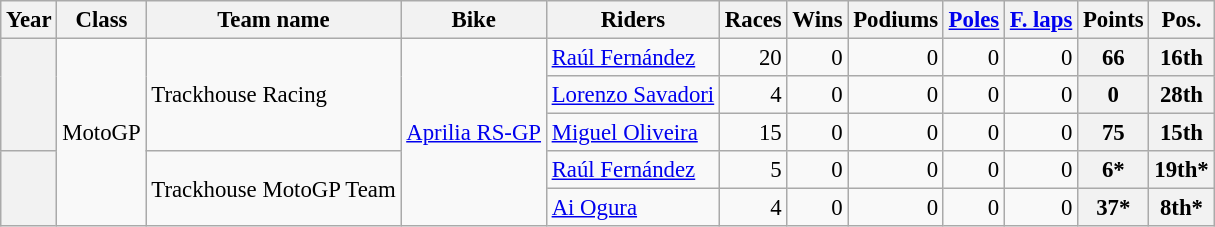<table class="wikitable" style="text-align:right; font-size:95%">
<tr>
<th>Year</th>
<th>Class</th>
<th>Team name</th>
<th>Bike</th>
<th>Riders</th>
<th>Races</th>
<th>Wins</th>
<th>Podiums</th>
<th><a href='#'>Poles</a></th>
<th><a href='#'>F. laps</a></th>
<th>Points</th>
<th>Pos.</th>
</tr>
<tr>
<th rowspan="3"></th>
<td rowspan="5">MotoGP</td>
<td style="text-align:left;" rowspan="3">Trackhouse Racing</td>
<td style="text-align:left;" rowspan="5"><a href='#'>Aprilia RS-GP</a></td>
<td style="text-align:left;"> <a href='#'>Raúl Fernández</a></td>
<td>20</td>
<td>0</td>
<td>0</td>
<td>0</td>
<td>0</td>
<th>66</th>
<th>16th</th>
</tr>
<tr>
<td style="text-align:left;"> <a href='#'>Lorenzo Savadori</a></td>
<td>4</td>
<td>0</td>
<td>0</td>
<td>0</td>
<td>0</td>
<th>0</th>
<th>28th</th>
</tr>
<tr>
<td style="text-align:left;"> <a href='#'>Miguel Oliveira</a></td>
<td>15</td>
<td>0</td>
<td>0</td>
<td>0</td>
<td>0</td>
<th>75</th>
<th>15th</th>
</tr>
<tr>
<th rowspan="2"></th>
<td style="text-align:left;" rowspan="2">Trackhouse MotoGP Team</td>
<td style="text-align:left;"> <a href='#'>Raúl Fernández</a></td>
<td>5</td>
<td>0</td>
<td>0</td>
<td>0</td>
<td>0</td>
<th>6*</th>
<th>19th*</th>
</tr>
<tr>
<td style="text-align:left;"> <a href='#'>Ai Ogura</a></td>
<td>4</td>
<td>0</td>
<td>0</td>
<td>0</td>
<td>0</td>
<th>37*</th>
<th>8th*</th>
</tr>
</table>
